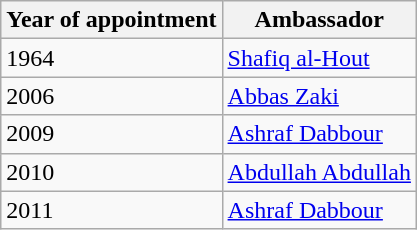<table class="wikitable">
<tr>
<th>Year of appointment</th>
<th>Ambassador</th>
</tr>
<tr>
<td>1964</td>
<td><a href='#'>Shafiq al-Hout</a></td>
</tr>
<tr>
<td>2006</td>
<td><a href='#'>Abbas Zaki</a></td>
</tr>
<tr>
<td>2009</td>
<td><a href='#'>Ashraf Dabbour</a></td>
</tr>
<tr>
<td>2010</td>
<td><a href='#'>Abdullah Abdullah</a></td>
</tr>
<tr>
<td>2011</td>
<td><a href='#'>Ashraf Dabbour</a></td>
</tr>
</table>
